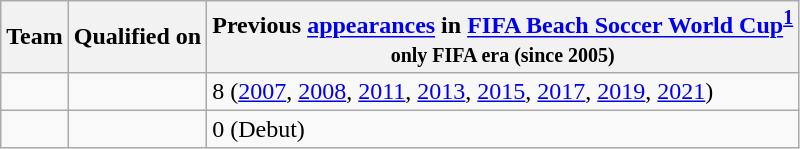<table class="wikitable sortable">
<tr>
<th>Team</th>
<th>Qualified on</th>
<th data-sort-type="number">Previous <a href='#'>appearances</a> in <a href='#'>FIFA Beach Soccer World Cup</a><sup><strong><a href='#'>1</a></strong></sup><br><small>only FIFA era (since 2005)</small></th>
</tr>
<tr>
<td></td>
<td></td>
<td>8 (<a href='#'>2007</a>, <a href='#'>2008</a>, <a href='#'>2011</a>, <a href='#'>2013</a>, <a href='#'>2015</a>, <a href='#'>2017</a>, <a href='#'>2019</a>, <a href='#'>2021</a>)</td>
</tr>
<tr>
<td></td>
<td></td>
<td>0 (Debut)</td>
</tr>
</table>
